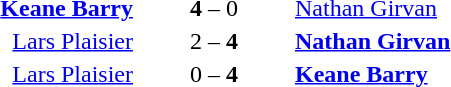<table style="text-align:center">
<tr>
<th width=223></th>
<th width=100></th>
<th width=223></th>
</tr>
<tr>
<td align=right><strong><a href='#'>Keane Barry</a></strong> </td>
<td><strong>4</strong> – 0</td>
<td align=left> <a href='#'>Nathan Girvan</a></td>
</tr>
<tr>
<td align=right><a href='#'>Lars Plaisier</a> </td>
<td>2 – <strong>4</strong></td>
<td align=left> <strong><a href='#'>Nathan Girvan</a></strong></td>
</tr>
<tr>
<td align=right><a href='#'>Lars Plaisier</a> </td>
<td>0 – <strong>4</strong></td>
<td align=left> <strong><a href='#'>Keane Barry</a></strong></td>
</tr>
</table>
